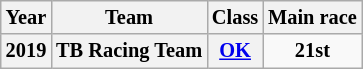<table class="wikitable" style="text-align:center; font-size:85%">
<tr>
<th>Year</th>
<th>Team</th>
<th>Class</th>
<th>Main race</th>
</tr>
<tr>
<th>2019</th>
<th> TB Racing Team</th>
<th><a href='#'>OK</a></th>
<td><strong>21st</strong></td>
</tr>
</table>
